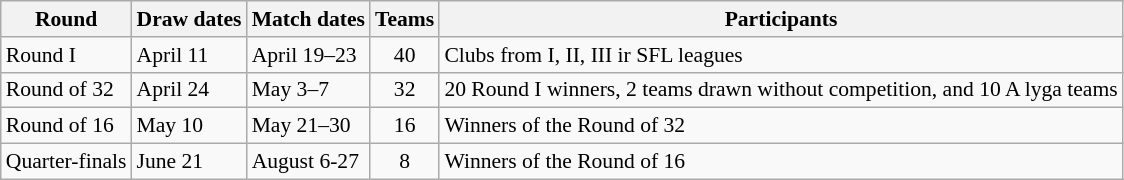<table class="wikitable" style="font-size:90%">
<tr>
<th>Round</th>
<th>Draw dates</th>
<th>Match dates</th>
<th>Teams</th>
<th>Participants</th>
</tr>
<tr>
<td>Round I</td>
<td>April 11</td>
<td>April 19–23</td>
<td style="text-align:center;">40</td>
<td>Clubs from I, II, III ir SFL leagues</td>
</tr>
<tr>
<td>Round of 32</td>
<td>April 24</td>
<td>May 3–7</td>
<td style="text-align:center;">32</td>
<td>20 Round I winners, 2 teams drawn without competition, and 10 A lyga teams</td>
</tr>
<tr>
<td>Round of 16</td>
<td>May 10</td>
<td>May 21–30</td>
<td style="text-align:center;">16</td>
<td>Winners of the Round of 32</td>
</tr>
<tr>
<td>Quarter-finals</td>
<td>June 21</td>
<td>August 6-27</td>
<td style="text-align:center;">8</td>
<td>Winners of the Round of 16</td>
</tr>
</table>
